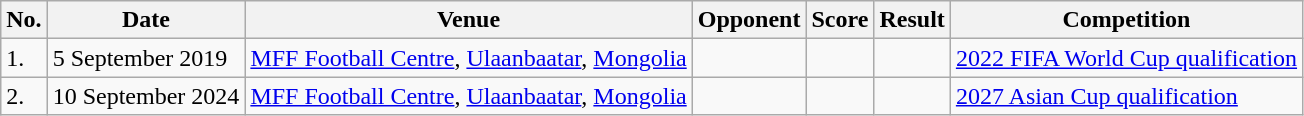<table class="wikitable" style="font-size:100%;">
<tr>
<th>No.</th>
<th>Date</th>
<th>Venue</th>
<th>Opponent</th>
<th>Score</th>
<th>Result</th>
<th>Competition</th>
</tr>
<tr>
<td>1.</td>
<td>5 September 2019</td>
<td><a href='#'>MFF Football Centre</a>, <a href='#'>Ulaanbaatar</a>, <a href='#'>Mongolia</a></td>
<td></td>
<td align=center></td>
<td></td>
<td><a href='#'>2022 FIFA World Cup qualification</a></td>
</tr>
<tr>
<td>2.</td>
<td>10 September 2024</td>
<td><a href='#'>MFF Football Centre</a>, <a href='#'>Ulaanbaatar</a>, <a href='#'>Mongolia</a></td>
<td></td>
<td align=center></td>
<td></td>
<td><a href='#'>2027 Asian Cup qualification</a></td>
</tr>
</table>
